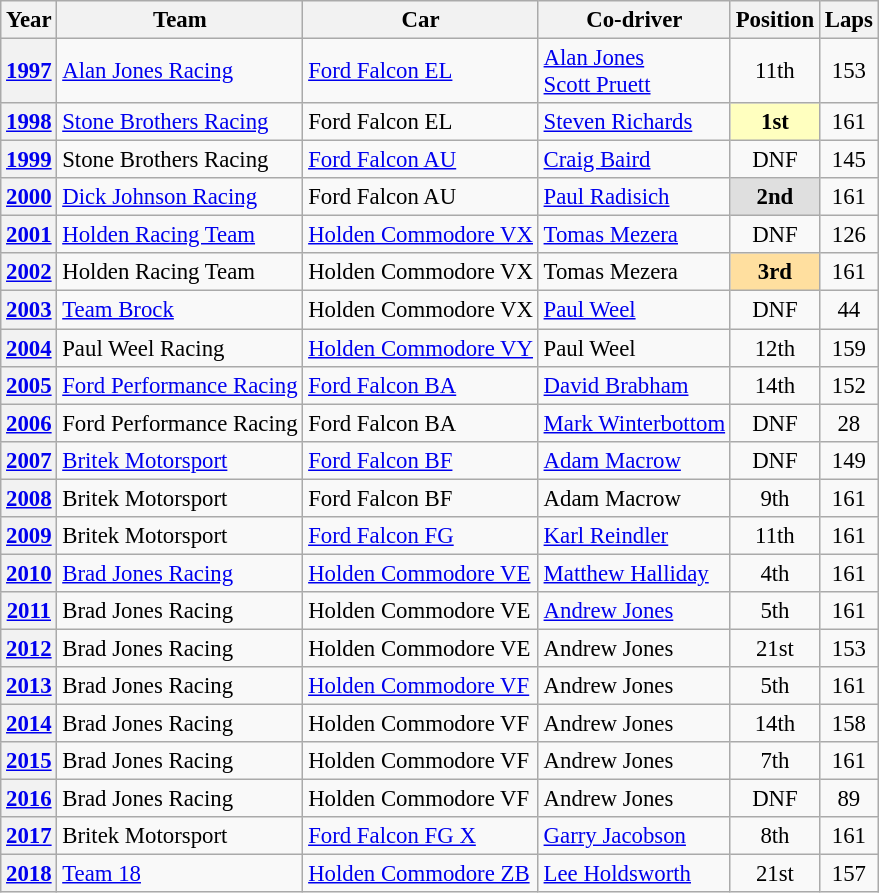<table class="wikitable" style="font-size: 95%;">
<tr>
<th>Year</th>
<th>Team</th>
<th>Car</th>
<th>Co-driver</th>
<th>Position</th>
<th>Laps</th>
</tr>
<tr>
<th><a href='#'>1997</a></th>
<td><a href='#'>Alan Jones Racing</a></td>
<td><a href='#'>Ford Falcon EL</a></td>
<td> <a href='#'>Alan Jones</a><br> <a href='#'>Scott Pruett</a></td>
<td align="center">11th</td>
<td align="center">153</td>
</tr>
<tr>
<th><a href='#'>1998</a></th>
<td><a href='#'>Stone Brothers Racing</a></td>
<td>Ford Falcon EL</td>
<td> <a href='#'>Steven Richards</a></td>
<td align="center" style="background: #ffffbf"><strong>1st</strong></td>
<td align="center">161</td>
</tr>
<tr>
<th><a href='#'>1999</a></th>
<td>Stone Brothers Racing</td>
<td><a href='#'>Ford Falcon AU</a></td>
<td> <a href='#'>Craig Baird</a></td>
<td align="center">DNF</td>
<td align="center">145</td>
</tr>
<tr>
<th><a href='#'>2000</a></th>
<td><a href='#'>Dick Johnson Racing</a></td>
<td>Ford Falcon AU</td>
<td> <a href='#'>Paul Radisich</a></td>
<td align="center" style="background: #dfdfdf"><strong>2nd</strong></td>
<td align="center">161</td>
</tr>
<tr>
<th><a href='#'>2001</a></th>
<td><a href='#'>Holden Racing Team</a></td>
<td><a href='#'>Holden Commodore VX</a></td>
<td> <a href='#'>Tomas Mezera</a></td>
<td align="center">DNF</td>
<td align="center">126</td>
</tr>
<tr>
<th><a href='#'>2002</a></th>
<td>Holden Racing Team</td>
<td>Holden Commodore VX</td>
<td> Tomas Mezera</td>
<td align="center" style="background: #ffdf9f"><strong>3rd</strong></td>
<td align="center">161</td>
</tr>
<tr>
<th><a href='#'>2003</a></th>
<td><a href='#'>Team Brock</a></td>
<td>Holden Commodore VX</td>
<td> <a href='#'>Paul Weel</a></td>
<td align="center">DNF</td>
<td align="center">44</td>
</tr>
<tr>
<th><a href='#'>2004</a></th>
<td>Paul Weel Racing</td>
<td><a href='#'>Holden Commodore VY</a></td>
<td> Paul Weel</td>
<td align="center">12th</td>
<td align="center">159</td>
</tr>
<tr>
<th><a href='#'>2005</a></th>
<td><a href='#'>Ford Performance Racing</a></td>
<td><a href='#'>Ford Falcon BA</a></td>
<td> <a href='#'>David Brabham</a></td>
<td align="center">14th</td>
<td align="center">152</td>
</tr>
<tr>
<th><a href='#'>2006</a></th>
<td>Ford Performance Racing</td>
<td>Ford Falcon BA</td>
<td> <a href='#'>Mark Winterbottom</a></td>
<td align="center">DNF</td>
<td align="center">28</td>
</tr>
<tr>
<th><a href='#'>2007</a></th>
<td><a href='#'>Britek Motorsport</a></td>
<td><a href='#'>Ford Falcon BF</a></td>
<td> <a href='#'>Adam Macrow</a></td>
<td align="center">DNF</td>
<td align="center">149</td>
</tr>
<tr>
<th><a href='#'>2008</a></th>
<td>Britek Motorsport</td>
<td>Ford Falcon BF</td>
<td> Adam Macrow</td>
<td align="center">9th</td>
<td align="center">161</td>
</tr>
<tr>
<th><a href='#'>2009</a></th>
<td>Britek Motorsport</td>
<td><a href='#'>Ford Falcon FG</a></td>
<td> <a href='#'>Karl Reindler</a></td>
<td align="center">11th</td>
<td align="center">161</td>
</tr>
<tr>
<th><a href='#'>2010</a></th>
<td><a href='#'>Brad Jones Racing</a></td>
<td><a href='#'>Holden Commodore VE</a></td>
<td> <a href='#'>Matthew Halliday</a></td>
<td align="center">4th</td>
<td align="center">161</td>
</tr>
<tr>
<th><a href='#'>2011</a></th>
<td>Brad Jones Racing</td>
<td>Holden Commodore VE</td>
<td> <a href='#'>Andrew Jones</a></td>
<td align="center">5th</td>
<td align="center">161</td>
</tr>
<tr>
<th><a href='#'>2012</a></th>
<td>Brad Jones Racing</td>
<td>Holden Commodore VE</td>
<td> Andrew Jones</td>
<td align="center">21st</td>
<td align="center">153</td>
</tr>
<tr>
<th><a href='#'>2013</a></th>
<td>Brad Jones Racing</td>
<td><a href='#'>Holden Commodore VF</a></td>
<td> Andrew Jones</td>
<td align="center">5th</td>
<td align="center">161</td>
</tr>
<tr>
<th><a href='#'>2014</a></th>
<td>Brad Jones Racing</td>
<td>Holden Commodore VF</td>
<td> Andrew Jones</td>
<td align="center">14th</td>
<td align="center">158</td>
</tr>
<tr>
<th><a href='#'>2015</a></th>
<td>Brad Jones Racing</td>
<td>Holden Commodore VF</td>
<td> Andrew Jones</td>
<td align="center">7th</td>
<td align="center">161</td>
</tr>
<tr>
<th><a href='#'>2016</a></th>
<td>Brad Jones Racing</td>
<td>Holden Commodore VF</td>
<td> Andrew Jones</td>
<td align="center">DNF</td>
<td align="center">89</td>
</tr>
<tr>
<th><a href='#'>2017</a></th>
<td>Britek Motorsport</td>
<td><a href='#'>Ford Falcon FG X</a></td>
<td> <a href='#'>Garry Jacobson</a></td>
<td align="center">8th</td>
<td align="center">161</td>
</tr>
<tr>
<th><a href='#'>2018</a></th>
<td><a href='#'>Team 18</a></td>
<td><a href='#'>Holden Commodore ZB</a></td>
<td> <a href='#'>Lee Holdsworth</a></td>
<td align="center">21st</td>
<td align="center">157</td>
</tr>
</table>
